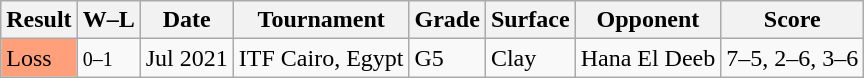<table class="sortable wikitable">
<tr>
<th>Result</th>
<th class=unsortable>W–L</th>
<th>Date</th>
<th>Tournament</th>
<th>Grade</th>
<th>Surface</th>
<th>Opponent</th>
<th class=unsortable>Score</th>
</tr>
<tr>
<td style="background:#ffa07a;">Loss</td>
<td><small>0–1</small></td>
<td>Jul 2021</td>
<td>ITF Cairo, Egypt</td>
<td>G5</td>
<td>Clay</td>
<td> Hana El Deeb</td>
<td>7–5, 2–6, 3–6</td>
</tr>
</table>
